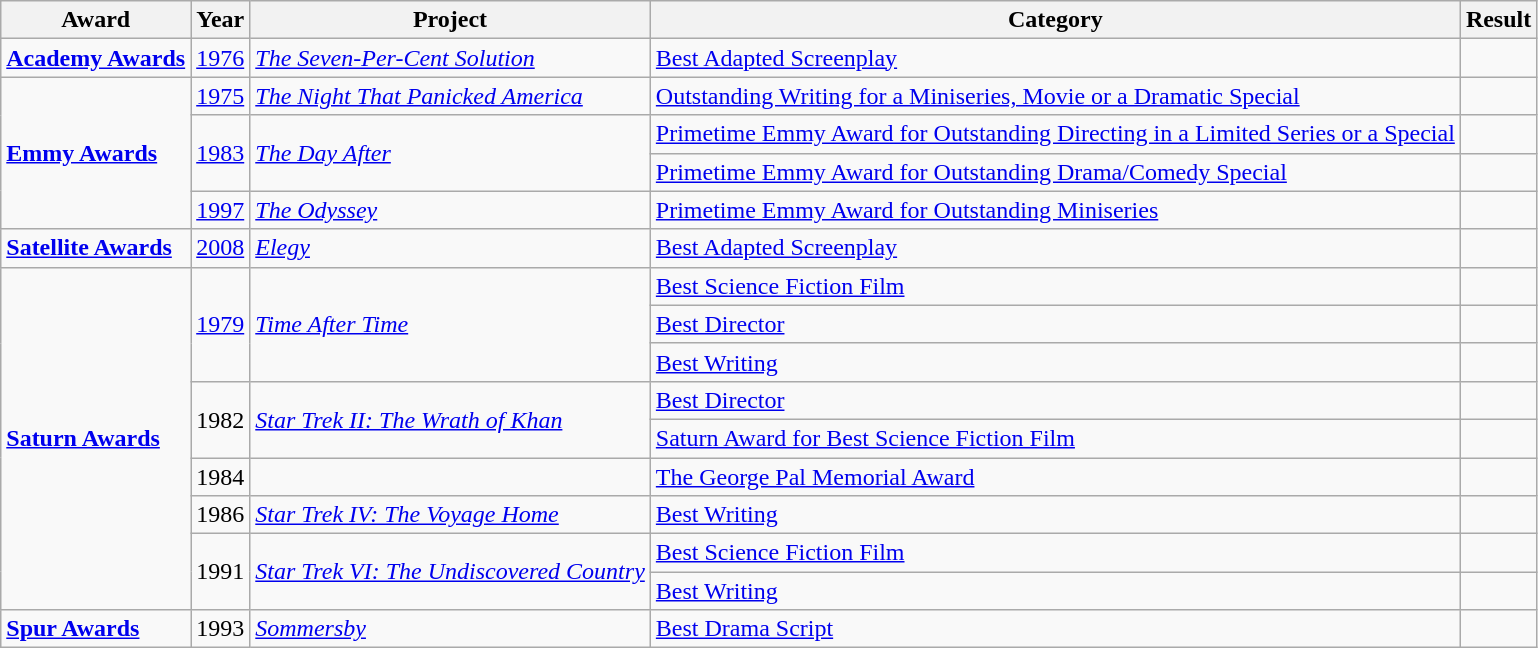<table class="wikitable sortable">
<tr>
<th>Award</th>
<th>Year</th>
<th>Project</th>
<th>Category</th>
<th>Result</th>
</tr>
<tr>
<td><strong><a href='#'>Academy Awards</a></strong></td>
<td><a href='#'>1976</a></td>
<td><em><a href='#'>The Seven-Per-Cent Solution</a></em></td>
<td><a href='#'>Best Adapted Screenplay</a></td>
<td></td>
</tr>
<tr>
<td rowspan=4><strong><a href='#'>Emmy Awards</a></strong></td>
<td><a href='#'>1975</a></td>
<td><em><a href='#'>The Night That Panicked America</a></em></td>
<td><a href='#'>Outstanding Writing for a Miniseries, Movie or a Dramatic Special</a></td>
<td></td>
</tr>
<tr>
<td rowspan=2><a href='#'>1983</a></td>
<td rowspan=2><em><a href='#'>The Day After</a></em></td>
<td><a href='#'>Primetime Emmy Award for Outstanding Directing in a Limited Series or a Special</a></td>
<td></td>
</tr>
<tr>
<td><a href='#'>Primetime Emmy Award for Outstanding Drama/Comedy Special</a></td>
<td></td>
</tr>
<tr>
<td><a href='#'>1997</a></td>
<td><em><a href='#'>The Odyssey</a></em></td>
<td><a href='#'>Primetime Emmy Award for Outstanding Miniseries</a></td>
<td></td>
</tr>
<tr>
<td><strong><a href='#'>Satellite Awards</a></strong></td>
<td><a href='#'>2008</a></td>
<td><em><a href='#'>Elegy</a></em></td>
<td><a href='#'>Best Adapted Screenplay</a></td>
<td></td>
</tr>
<tr>
<td rowspan=9><strong><a href='#'>Saturn Awards</a></strong></td>
<td rowspan=3><a href='#'>1979</a></td>
<td rowspan=3><em><a href='#'>Time After Time</a></em></td>
<td><a href='#'>Best Science Fiction Film</a></td>
<td></td>
</tr>
<tr>
<td><a href='#'>Best Director</a></td>
<td></td>
</tr>
<tr>
<td><a href='#'>Best Writing</a></td>
<td></td>
</tr>
<tr>
<td rowspan=2>1982</td>
<td rowspan=2><em><a href='#'>Star Trek II: The Wrath of Khan</a></em></td>
<td><a href='#'>Best Director</a></td>
<td></td>
</tr>
<tr>
<td><a href='#'>Saturn Award for Best Science Fiction Film</a></td>
<td></td>
</tr>
<tr>
<td>1984</td>
<td></td>
<td><a href='#'>The George Pal Memorial Award</a></td>
<td></td>
</tr>
<tr>
<td>1986</td>
<td><em><a href='#'>Star Trek IV: The Voyage Home</a></em></td>
<td><a href='#'>Best Writing</a></td>
<td></td>
</tr>
<tr>
<td rowspan=2>1991</td>
<td rowspan=2><em><a href='#'>Star Trek VI: The Undiscovered Country</a></em></td>
<td><a href='#'>Best Science Fiction Film</a></td>
<td></td>
</tr>
<tr>
<td><a href='#'>Best Writing</a></td>
<td></td>
</tr>
<tr>
<td><strong><a href='#'>Spur Awards</a></strong></td>
<td>1993</td>
<td><em><a href='#'>Sommersby</a></em></td>
<td><a href='#'>Best Drama Script</a></td>
<td></td>
</tr>
</table>
